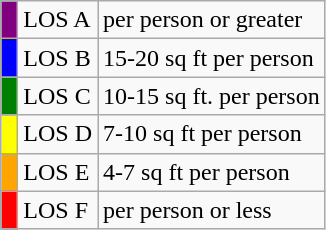<table class="wikitable">
<tr>
<td bgcolor="PURPLE"> </td>
<td>LOS A</td>
<td> per person or greater</td>
</tr>
<tr>
<td bgcolor="BLUE"> </td>
<td>LOS B</td>
<td>15-20 sq ft per person</td>
</tr>
<tr>
<td bgcolor="GREEN"> </td>
<td>LOS C</td>
<td>10-15 sq ft. per person</td>
</tr>
<tr>
<td bgcolor="YELLOW"> </td>
<td>LOS D</td>
<td>7-10 sq ft per person</td>
</tr>
<tr>
<td bgcolor="ORANGE"> </td>
<td>LOS E</td>
<td>4-7 sq ft per person</td>
</tr>
<tr>
<td bgcolor="RED"> </td>
<td>LOS F</td>
<td> per person or less</td>
</tr>
</table>
